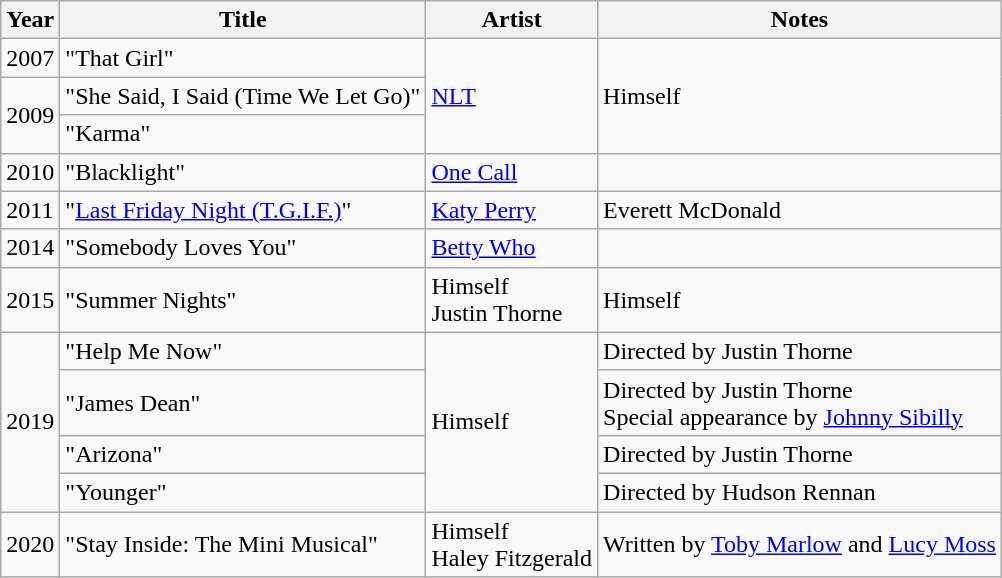<table class="wikitable sortable">
<tr>
<th>Year</th>
<th>Title</th>
<th>Artist</th>
<th class="unsortable">Notes</th>
</tr>
<tr>
<td>2007</td>
<td>"That Girl"</td>
<td rowspan="3"><a href='#'>NLT</a></td>
<td rowspan="3">Himself</td>
</tr>
<tr>
<td rowspan="2">2009</td>
<td>"She Said, I Said (Time We Let Go)"</td>
</tr>
<tr>
<td>"Karma"</td>
</tr>
<tr>
<td>2010</td>
<td>"Blacklight"</td>
<td><a href='#'>One Call</a></td>
<td></td>
</tr>
<tr>
<td>2011</td>
<td>"<a href='#'>Last Friday Night (T.G.I.F.)</a>"</td>
<td><a href='#'>Katy Perry</a></td>
<td>Everett McDonald</td>
</tr>
<tr>
<td>2014</td>
<td>"Somebody Loves You"</td>
<td><a href='#'>Betty Who</a></td>
<td></td>
</tr>
<tr>
<td>2015</td>
<td>"Summer Nights"</td>
<td>Himself<br>Justin Thorne</td>
<td>Himself</td>
</tr>
<tr>
<td rowspan="4">2019</td>
<td>"Help Me Now"</td>
<td rowspan="4">Himself</td>
<td>Directed by Justin Thorne</td>
</tr>
<tr>
<td>"James Dean"</td>
<td>Directed by Justin Thorne<br>Special appearance by <a href='#'>Johnny Sibilly</a></td>
</tr>
<tr>
<td>"Arizona"</td>
<td>Directed by Justin Thorne</td>
</tr>
<tr>
<td>"Younger"</td>
<td>Directed by Hudson Rennan</td>
</tr>
<tr>
<td>2020</td>
<td>"Stay Inside: The Mini Musical"</td>
<td>Himself<br>Haley Fitzgerald</td>
<td>Written by <a href='#'>Toby Marlow</a> and <a href='#'>Lucy Moss</a></td>
</tr>
</table>
